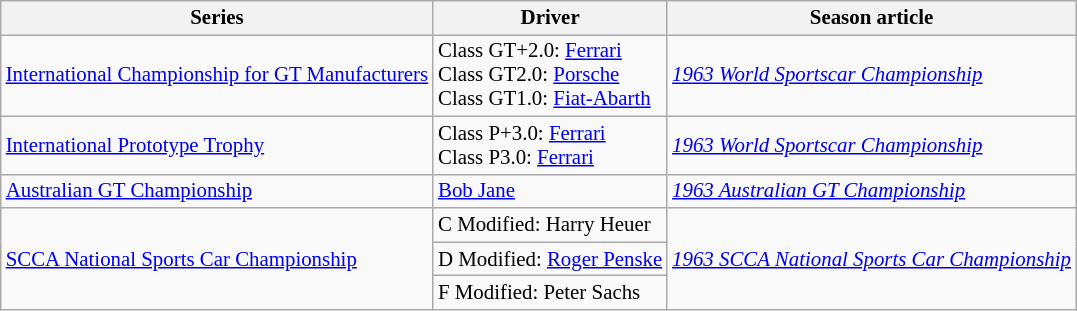<table class="wikitable" style="font-size: 87%;">
<tr>
<th>Series</th>
<th>Driver</th>
<th>Season article</th>
</tr>
<tr>
<td><a href='#'>International Championship for GT Manufacturers</a></td>
<td>Class GT+2.0:  <a href='#'>Ferrari</a><br> Class GT2.0:  <a href='#'>Porsche</a><br> Class GT1.0:  <a href='#'>Fiat-Abarth</a></td>
<td><em><a href='#'>1963 World Sportscar Championship</a></em></td>
</tr>
<tr>
<td><a href='#'>International Prototype Trophy</a></td>
<td>Class P+3.0:  <a href='#'>Ferrari</a><br> Class P3.0:  <a href='#'>Ferrari</a></td>
<td><em><a href='#'>1963 World Sportscar Championship</a></em></td>
</tr>
<tr>
<td><a href='#'>Australian GT Championship</a></td>
<td> <a href='#'>Bob Jane</a></td>
<td><em><a href='#'>1963 Australian GT Championship</a></em></td>
</tr>
<tr>
<td rowspan=3><a href='#'>SCCA National Sports Car Championship</a></td>
<td>C Modified:  Harry Heuer</td>
<td rowspan=3><em><a href='#'>1963 SCCA National Sports Car Championship</a></em></td>
</tr>
<tr>
<td>D Modified:  <a href='#'>Roger Penske</a></td>
</tr>
<tr>
<td>F Modified:  Peter Sachs</td>
</tr>
</table>
